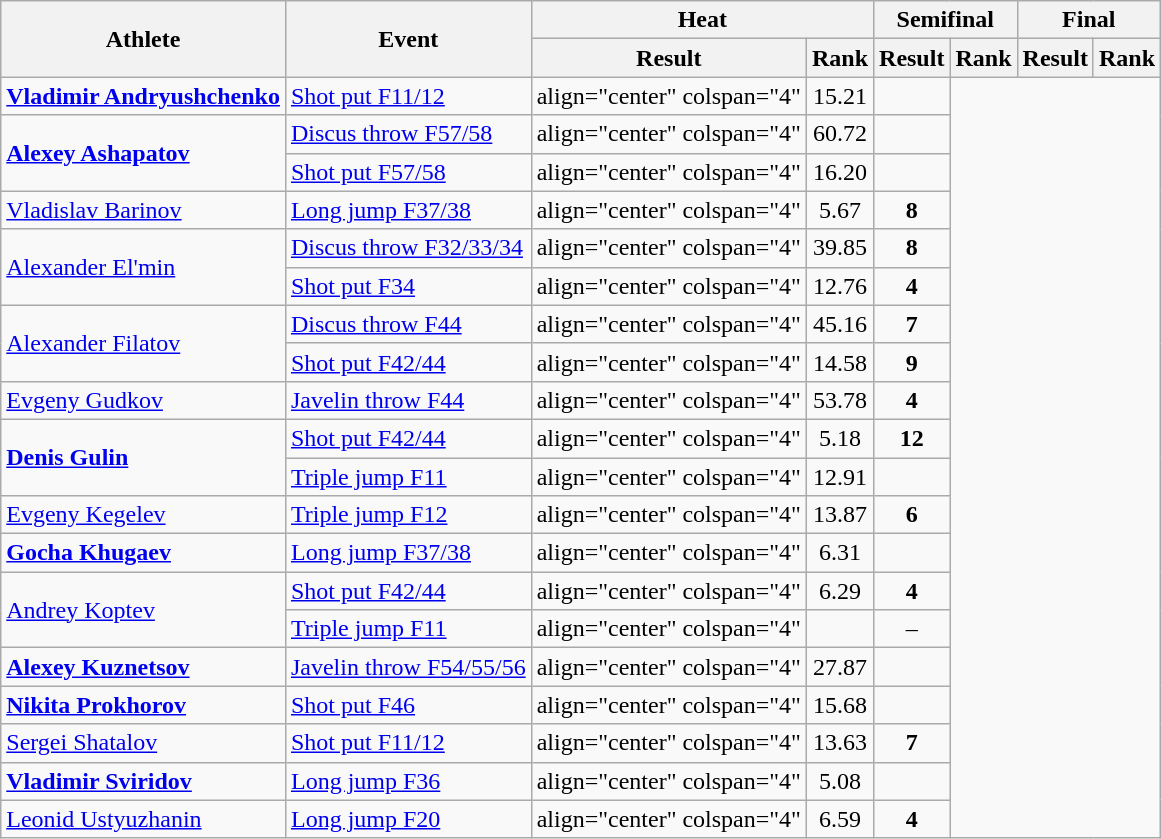<table class="wikitable">
<tr>
<th rowspan="2">Athlete</th>
<th rowspan="2">Event</th>
<th colspan="2">Heat</th>
<th colspan="2">Semifinal</th>
<th colspan="2">Final</th>
</tr>
<tr>
<th>Result</th>
<th>Rank</th>
<th>Result</th>
<th>Rank</th>
<th>Result</th>
<th>Rank</th>
</tr>
<tr>
<td><strong><a href='#'>Vladimir Andryushchenko</a></strong></td>
<td><a href='#'>Shot put F11/12</a></td>
<td>align="center" colspan="4" </td>
<td align="center">15.21</td>
<td align="center"></td>
</tr>
<tr>
<td rowspan=2><strong><a href='#'>Alexey Ashapatov</a></strong></td>
<td><a href='#'>Discus throw F57/58</a></td>
<td>align="center" colspan="4" </td>
<td align="center">60.72 <strong></strong></td>
<td align="center"></td>
</tr>
<tr>
<td><a href='#'>Shot put F57/58</a></td>
<td>align="center" colspan="4" </td>
<td align="center">16.20 <strong></strong></td>
<td align="center"></td>
</tr>
<tr>
<td><a href='#'>Vladislav Barinov</a></td>
<td><a href='#'>Long jump F37/38</a></td>
<td>align="center" colspan="4" </td>
<td align="center">5.67</td>
<td align="center"><strong>8</strong></td>
</tr>
<tr>
<td rowspan=2><a href='#'>Alexander El'min</a></td>
<td><a href='#'>Discus throw F32/33/34</a></td>
<td>align="center" colspan="4" </td>
<td align="center">39.85 <strong></strong></td>
<td align="center"><strong>8</strong></td>
</tr>
<tr>
<td><a href='#'>Shot put F34</a></td>
<td>align="center" colspan="4" </td>
<td align="center">12.76 <strong></strong></td>
<td align="center"><strong>4</strong></td>
</tr>
<tr>
<td rowspan=2><a href='#'>Alexander Filatov</a></td>
<td><a href='#'>Discus throw F44</a></td>
<td>align="center" colspan="4" </td>
<td align="center">45.16</td>
<td align="center"><strong>7</strong></td>
</tr>
<tr>
<td><a href='#'>Shot put F42/44</a></td>
<td>align="center" colspan="4" </td>
<td align="center">14.58</td>
<td align="center"><strong>9</strong></td>
</tr>
<tr>
<td><a href='#'>Evgeny Gudkov</a></td>
<td><a href='#'>Javelin throw F44</a></td>
<td>align="center" colspan="4" </td>
<td align="center">53.78</td>
<td align="center"><strong>4</strong></td>
</tr>
<tr>
<td rowspan=2><strong><a href='#'>Denis Gulin</a></strong></td>
<td><a href='#'>Shot put F42/44</a></td>
<td>align="center" colspan="4" </td>
<td align="center">5.18</td>
<td align="center"><strong>12</strong></td>
</tr>
<tr>
<td><a href='#'>Triple jump F11</a></td>
<td>align="center" colspan="4" </td>
<td align="center">12.91</td>
<td align="center"></td>
</tr>
<tr>
<td><a href='#'>Evgeny Kegelev</a></td>
<td><a href='#'>Triple jump F12</a></td>
<td>align="center" colspan="4" </td>
<td align="center">13.87 <strong></strong></td>
<td align="center"><strong>6</strong></td>
</tr>
<tr>
<td><strong><a href='#'>Gocha Khugaev</a></strong></td>
<td><a href='#'>Long jump F37/38</a></td>
<td>align="center" colspan="4" </td>
<td align="center">6.31 <strong></strong></td>
<td align="center"></td>
</tr>
<tr>
<td rowspan=2><a href='#'>Andrey Koptev</a></td>
<td><a href='#'>Shot put F42/44</a></td>
<td>align="center" colspan="4" </td>
<td align="center">6.29 <strong></strong></td>
<td align="center"><strong>4</strong></td>
</tr>
<tr>
<td><a href='#'>Triple jump F11</a></td>
<td>align="center" colspan="4" </td>
<td align="center"></td>
<td align="center">–</td>
</tr>
<tr>
<td><strong><a href='#'>Alexey Kuznetsov</a></strong></td>
<td><a href='#'>Javelin throw F54/55/56</a></td>
<td>align="center" colspan="4" </td>
<td align="center">27.87</td>
<td align="center"></td>
</tr>
<tr>
<td><strong><a href='#'>Nikita Prokhorov</a></strong></td>
<td><a href='#'>Shot put F46</a></td>
<td>align="center" colspan="4" </td>
<td align="center">15.68 <strong></strong></td>
<td align="center"></td>
</tr>
<tr>
<td><a href='#'>Sergei Shatalov</a></td>
<td><a href='#'>Shot put F11/12</a></td>
<td>align="center" colspan="4" </td>
<td align="center">13.63</td>
<td align="center"><strong>7</strong></td>
</tr>
<tr>
<td><strong><a href='#'>Vladimir Sviridov</a></strong></td>
<td><a href='#'>Long jump F36</a></td>
<td>align="center" colspan="4" </td>
<td align="center">5.08</td>
<td align="center"></td>
</tr>
<tr>
<td><a href='#'>Leonid Ustyuzhanin</a></td>
<td><a href='#'>Long jump F20</a></td>
<td>align="center" colspan="4" </td>
<td align="center">6.59 <strong></strong></td>
<td align="center"><strong>4</strong></td>
</tr>
</table>
